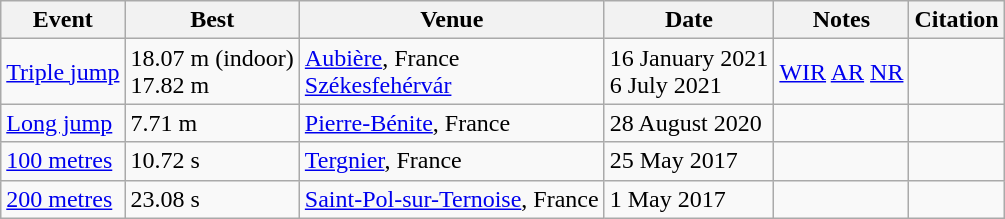<table class="wikitable">
<tr>
<th>Event</th>
<th>Best</th>
<th>Venue</th>
<th>Date</th>
<th>Notes</th>
<th>Citation</th>
</tr>
<tr>
<td><a href='#'>Triple jump</a></td>
<td>18.07 m (indoor)<br>17.82 m</td>
<td><a href='#'>Aubière</a>, France<br><a href='#'>Székesfehérvár</a></td>
<td>16 January  2021<br> 6 July 2021</td>
<td><a href='#'>WIR</a> <a href='#'>AR</a> <a href='#'>NR</a></td>
<td></td>
</tr>
<tr>
<td><a href='#'>Long jump</a></td>
<td>7.71 m</td>
<td><a href='#'>Pierre-Bénite</a>, France</td>
<td>28 August 2020</td>
<td></td>
<td></td>
</tr>
<tr>
<td><a href='#'>100 metres</a></td>
<td>10.72 s</td>
<td><a href='#'>Tergnier</a>, France</td>
<td>25 May 2017</td>
<td></td>
<td></td>
</tr>
<tr>
<td><a href='#'>200 metres</a></td>
<td>23.08 s</td>
<td><a href='#'>Saint-Pol-sur-Ternoise</a>, France</td>
<td>1 May 2017</td>
<td></td>
<td></td>
</tr>
</table>
